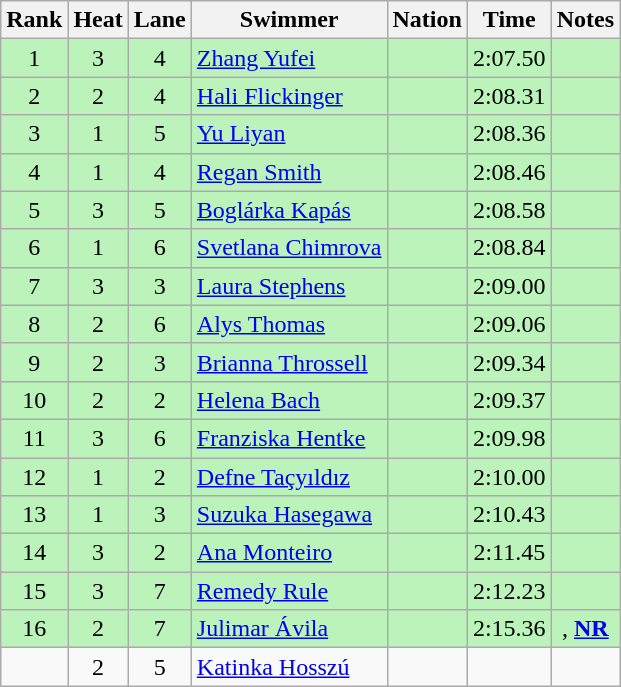<table class="wikitable sortable" style="text-align:center">
<tr>
<th>Rank</th>
<th>Heat</th>
<th>Lane</th>
<th>Swimmer</th>
<th>Nation</th>
<th>Time</th>
<th>Notes</th>
</tr>
<tr bgcolor=bbf3bb>
<td>1</td>
<td>3</td>
<td>4</td>
<td align=left><a href='#'>Zhang Yufei</a></td>
<td align=left></td>
<td>2:07.50</td>
<td></td>
</tr>
<tr bgcolor=bbf3bb>
<td>2</td>
<td>2</td>
<td>4</td>
<td align=left><a href='#'>Hali Flickinger</a></td>
<td align=left></td>
<td>2:08.31</td>
<td></td>
</tr>
<tr bgcolor=bbf3bb>
<td>3</td>
<td>1</td>
<td>5</td>
<td align=left><a href='#'>Yu Liyan</a></td>
<td align=left></td>
<td>2:08.36</td>
<td></td>
</tr>
<tr bgcolor=bbf3bb>
<td>4</td>
<td>1</td>
<td>4</td>
<td align=left><a href='#'>Regan Smith</a></td>
<td align=left></td>
<td>2:08.46</td>
<td></td>
</tr>
<tr bgcolor=bbf3bb>
<td>5</td>
<td>3</td>
<td>5</td>
<td align=left><a href='#'>Boglárka Kapás</a></td>
<td align=left></td>
<td>2:08.58</td>
<td></td>
</tr>
<tr bgcolor=bbf3bb>
<td>6</td>
<td>1</td>
<td>6</td>
<td align=left><a href='#'>Svetlana Chimrova</a></td>
<td align=left></td>
<td>2:08.84</td>
<td></td>
</tr>
<tr bgcolor=bbf3bb>
<td>7</td>
<td>3</td>
<td>3</td>
<td align=left><a href='#'>Laura Stephens</a></td>
<td align=left></td>
<td>2:09.00</td>
<td></td>
</tr>
<tr bgcolor=bbf3bb>
<td>8</td>
<td>2</td>
<td>6</td>
<td align=left><a href='#'>Alys Thomas</a></td>
<td align=left></td>
<td>2:09.06</td>
<td></td>
</tr>
<tr bgcolor=bbf3bb>
<td>9</td>
<td>2</td>
<td>3</td>
<td align=left><a href='#'>Brianna Throssell</a></td>
<td align=left></td>
<td>2:09.34</td>
<td></td>
</tr>
<tr bgcolor=bbf3bb>
<td>10</td>
<td>2</td>
<td>2</td>
<td align=left><a href='#'>Helena Bach</a></td>
<td align=left></td>
<td>2:09.37</td>
<td></td>
</tr>
<tr bgcolor=bbf3bb>
<td>11</td>
<td>3</td>
<td>6</td>
<td align=left><a href='#'>Franziska Hentke</a></td>
<td align=left></td>
<td>2:09.98</td>
<td></td>
</tr>
<tr bgcolor=bbf3bb>
<td>12</td>
<td>1</td>
<td>2</td>
<td align=left><a href='#'>Defne Taçyıldız</a></td>
<td align=left></td>
<td>2:10.00</td>
<td></td>
</tr>
<tr bgcolor=bbf3bb>
<td>13</td>
<td>1</td>
<td>3</td>
<td align=left><a href='#'>Suzuka Hasegawa</a></td>
<td align=left></td>
<td>2:10.43</td>
<td></td>
</tr>
<tr bgcolor=bbf3bb>
<td>14</td>
<td>3</td>
<td>2</td>
<td align=left><a href='#'>Ana Monteiro</a></td>
<td align=left></td>
<td>2:11.45</td>
<td></td>
</tr>
<tr bgcolor=bbf3bb>
<td>15</td>
<td>3</td>
<td>7</td>
<td align=left><a href='#'>Remedy Rule</a></td>
<td align=left></td>
<td>2:12.23</td>
<td></td>
</tr>
<tr bgcolor=bbf3bb>
<td>16</td>
<td>2</td>
<td>7</td>
<td align=left><a href='#'>Julimar Ávila</a></td>
<td align=left></td>
<td>2:15.36</td>
<td>, <strong><a href='#'>NR</a></strong></td>
</tr>
<tr>
<td></td>
<td>2</td>
<td>5</td>
<td align=left><a href='#'>Katinka Hosszú</a></td>
<td align=left></td>
<td></td>
<td></td>
</tr>
</table>
